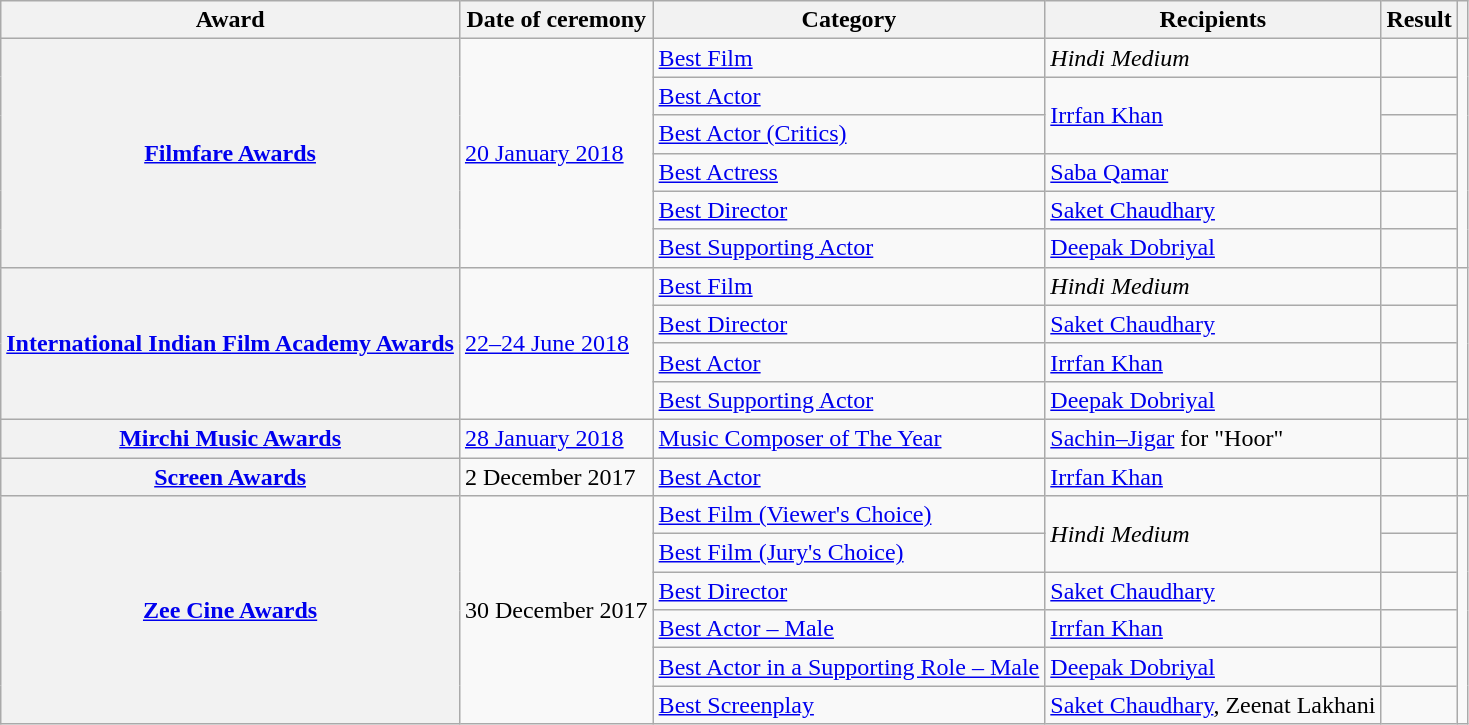<table class="wikitable plainrowheaders sortable">
<tr>
<th scope="col">Award</th>
<th scope="col">Date of ceremony</th>
<th scope="col">Category</th>
<th scope="col">Recipients</th>
<th scope="col">Result</th>
<th scope="col" class="unsortable"></th>
</tr>
<tr>
<th scope="row" rowspan="6"><a href='#'>Filmfare Awards</a></th>
<td rowspan="6"><a href='#'>20 January 2018</a></td>
<td><a href='#'>Best Film</a></td>
<td><em>Hindi Medium</em></td>
<td></td>
<td style="text-align:center;" rowspan="6"></td>
</tr>
<tr>
<td><a href='#'>Best Actor</a></td>
<td rowspan="2"><a href='#'>Irrfan Khan</a></td>
<td></td>
</tr>
<tr>
<td><a href='#'>Best Actor (Critics)</a></td>
<td></td>
</tr>
<tr>
<td><a href='#'>Best Actress</a></td>
<td><a href='#'>Saba Qamar</a></td>
<td></td>
</tr>
<tr>
<td><a href='#'>Best Director</a></td>
<td><a href='#'>Saket Chaudhary</a></td>
<td></td>
</tr>
<tr>
<td><a href='#'>Best Supporting Actor</a></td>
<td><a href='#'>Deepak Dobriyal</a></td>
<td></td>
</tr>
<tr>
<th scope="row" rowspan="4"><a href='#'>International Indian Film Academy Awards</a></th>
<td rowspan="4"><a href='#'>22–24 June 2018</a></td>
<td><a href='#'>Best Film</a></td>
<td><em>Hindi Medium</em></td>
<td></td>
<td style="text-align:center;" rowspan="4"><br></td>
</tr>
<tr>
<td><a href='#'>Best Director</a></td>
<td><a href='#'>Saket Chaudhary</a></td>
<td></td>
</tr>
<tr>
<td><a href='#'>Best Actor</a></td>
<td><a href='#'>Irrfan Khan</a></td>
<td></td>
</tr>
<tr>
<td><a href='#'>Best Supporting Actor</a></td>
<td><a href='#'>Deepak Dobriyal</a></td>
<td></td>
</tr>
<tr>
<th scope="row"><a href='#'>Mirchi Music Awards</a></th>
<td><a href='#'>28 January 2018</a></td>
<td><a href='#'>Music Composer of The Year</a></td>
<td><a href='#'>Sachin–Jigar</a> for "Hoor"</td>
<td></td>
<td style="text-align:center;"></td>
</tr>
<tr>
<th scope="row"><a href='#'>Screen Awards</a></th>
<td>2 December 2017</td>
<td><a href='#'>Best Actor</a></td>
<td><a href='#'>Irrfan Khan</a></td>
<td></td>
<td style="text-align:center;"></td>
</tr>
<tr>
<th scope="row" rowspan="6"><a href='#'>Zee Cine Awards</a></th>
<td rowspan="6">30 December 2017</td>
<td><a href='#'>Best Film (Viewer's Choice)</a></td>
<td rowspan="2"><em>Hindi Medium</em></td>
<td></td>
<td style="text-align:center;" rowspan="6"></td>
</tr>
<tr>
<td><a href='#'>Best Film (Jury's Choice)</a></td>
<td></td>
</tr>
<tr>
<td><a href='#'>Best Director</a></td>
<td><a href='#'>Saket Chaudhary</a></td>
<td></td>
</tr>
<tr>
<td><a href='#'>Best Actor – Male</a></td>
<td><a href='#'>Irrfan Khan</a></td>
<td></td>
</tr>
<tr>
<td><a href='#'>Best Actor in a Supporting Role – Male</a></td>
<td><a href='#'>Deepak Dobriyal</a></td>
<td></td>
</tr>
<tr>
<td><a href='#'>Best Screenplay</a></td>
<td><a href='#'>Saket Chaudhary</a>, Zeenat Lakhani</td>
<td></td>
</tr>
</table>
